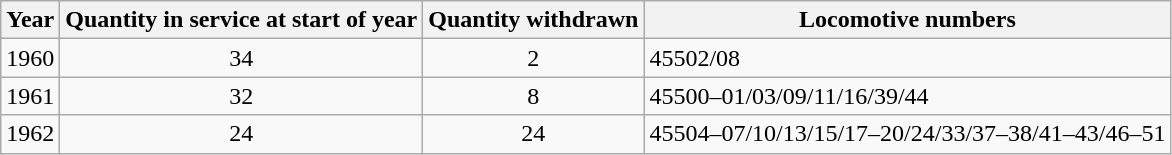<table class="wikitable sortable" style=text-align:center>
<tr>
<th>Year</th>
<th>Quantity in service at start of year</th>
<th>Quantity withdrawn</th>
<th class="unsortable">Locomotive numbers</th>
</tr>
<tr>
<td>1960</td>
<td>34</td>
<td>2</td>
<td align=left>45502/08</td>
</tr>
<tr>
<td>1961</td>
<td>32</td>
<td>8</td>
<td align=left>45500–01/03/09/11/16/39/44</td>
</tr>
<tr>
<td>1962</td>
<td>24</td>
<td>24</td>
<td align=left>45504–07/10/13/15/17–20/24/33/37–38/41–43/46–51</td>
</tr>
</table>
